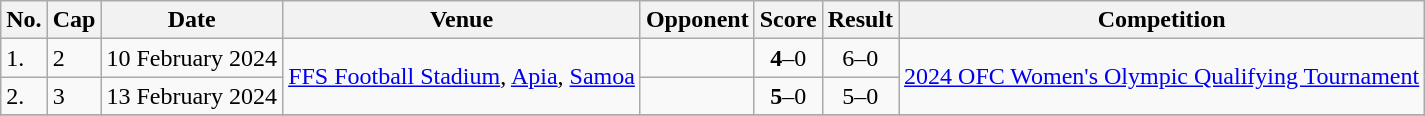<table class="wikitable">
<tr>
<th>No.</th>
<th>Cap</th>
<th>Date</th>
<th>Venue</th>
<th>Opponent</th>
<th>Score</th>
<th>Result</th>
<th>Competition</th>
</tr>
<tr>
<td>1.</td>
<td>2</td>
<td>10 February 2024</td>
<td rowspan=2><a href='#'>FFS Football Stadium</a>, <a href='#'>Apia</a>, <a href='#'>Samoa</a></td>
<td></td>
<td align=center><strong>4</strong>–0</td>
<td align=center>6–0</td>
<td rowspan=2><a href='#'>2024 OFC Women's Olympic Qualifying Tournament</a></td>
</tr>
<tr>
<td>2.</td>
<td>3</td>
<td>13 February 2024</td>
<td></td>
<td align=center><strong>5</strong>–0</td>
<td align=center>5–0</td>
</tr>
<tr>
</tr>
</table>
